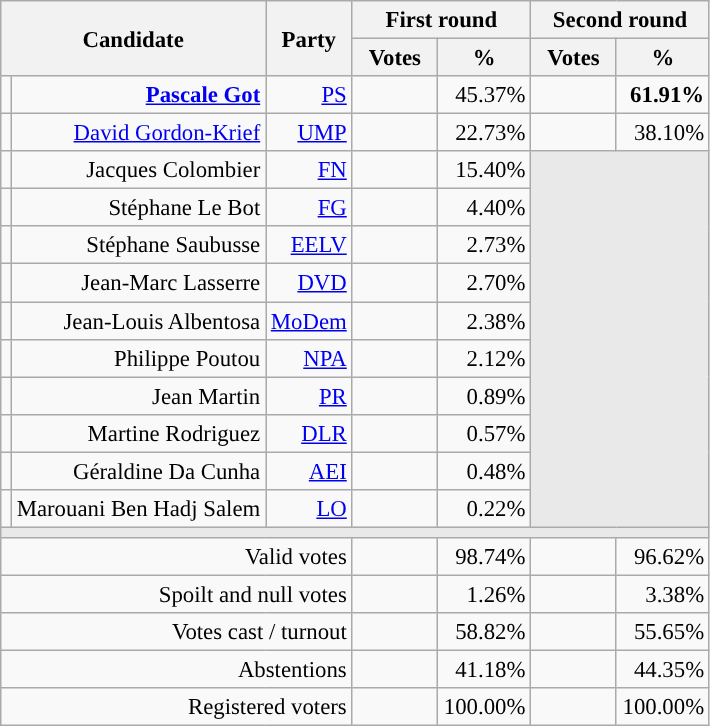<table class="wikitable" style="text-align:right;font-size:95%;">
<tr>
<th rowspan=2 colspan=2>Candidate</th>
<th rowspan=2 colspan=1>Party</th>
<th colspan=2>First round</th>
<th colspan=2>Second round</th>
</tr>
<tr>
<th style="width:50px;">Votes</th>
<th style="width:55px;">%</th>
<th style="width:50px;">Votes</th>
<th style="width:55px;">%</th>
</tr>
<tr>
<td style="color:inherit;background-color:"></td>
<td><strong><a href='#'>Pascale Got</a></strong></td>
<td><a href='#'>PS</a></td>
<td></td>
<td>45.37%</td>
<td><strong></strong></td>
<td><strong>61.91%</strong></td>
</tr>
<tr>
<td style="color:inherit;background-color:"></td>
<td><a href='#'>David Gordon-Krief</a></td>
<td><a href='#'>UMP</a></td>
<td></td>
<td>22.73%</td>
<td></td>
<td>38.10%</td>
</tr>
<tr>
<td style="color:inherit;background-color:"></td>
<td>Jacques Colombier</td>
<td><a href='#'>FN</a></td>
<td></td>
<td>15.40%</td>
<td colspan=7 rowspan=10 style="background-color:#E9E9E9;"></td>
</tr>
<tr>
<td style="color:inherit;background-color:"></td>
<td>Stéphane Le Bot</td>
<td><a href='#'>FG</a></td>
<td></td>
<td>4.40%</td>
</tr>
<tr>
<td style="color:inherit;background-color:"></td>
<td>Stéphane Saubusse</td>
<td><a href='#'>EELV</a></td>
<td></td>
<td>2.73%</td>
</tr>
<tr>
<td style="color:inherit;background-color:"></td>
<td>Jean-Marc Lasserre</td>
<td><a href='#'>DVD</a></td>
<td></td>
<td>2.70%</td>
</tr>
<tr>
<td style="color:inherit;background-color:"></td>
<td>Jean-Louis Albentosa</td>
<td><a href='#'>MoDem</a></td>
<td></td>
<td>2.38%</td>
</tr>
<tr>
<td style="color:inherit;background-color:"></td>
<td>Philippe Poutou</td>
<td><a href='#'>NPA</a></td>
<td></td>
<td>2.12%</td>
</tr>
<tr>
<td style="color:inherit;background-color:"></td>
<td>Jean Martin</td>
<td><a href='#'>PR</a></td>
<td></td>
<td>0.89%</td>
</tr>
<tr>
<td style="color:inherit;background-color:"></td>
<td>Martine Rodriguez</td>
<td><a href='#'>DLR</a></td>
<td></td>
<td>0.57%</td>
</tr>
<tr>
<td style="color:inherit;background-color:"></td>
<td>Géraldine Da Cunha</td>
<td><a href='#'>AEI</a></td>
<td></td>
<td>0.48%</td>
</tr>
<tr>
<td style="color:inherit;background-color:"></td>
<td>Marouani Ben Hadj Salem</td>
<td><a href='#'>LO</a></td>
<td></td>
<td>0.22%</td>
</tr>
<tr>
<td colspan=7 style="background-color:#E9E9E9;"></td>
</tr>
<tr>
<td colspan=3>Valid votes</td>
<td></td>
<td>98.74%</td>
<td></td>
<td>96.62%</td>
</tr>
<tr>
<td colspan=3>Spoilt and null votes</td>
<td></td>
<td>1.26%</td>
<td></td>
<td>3.38%</td>
</tr>
<tr>
<td colspan=3>Votes cast / turnout</td>
<td></td>
<td>58.82%</td>
<td></td>
<td>55.65%</td>
</tr>
<tr>
<td colspan=3>Abstentions</td>
<td></td>
<td>41.18%</td>
<td></td>
<td>44.35%</td>
</tr>
<tr>
<td colspan=3>Registered voters</td>
<td></td>
<td>100.00%</td>
<td></td>
<td>100.00%</td>
</tr>
</table>
